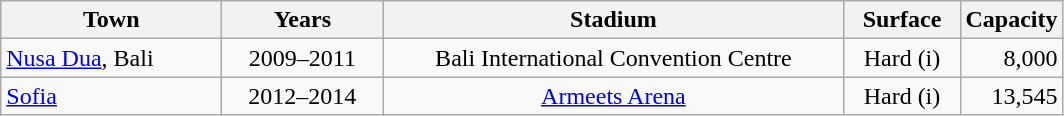<table class=wikitable style=text-align:center>
<tr>
<th width=140>Town</th>
<th width=100>Years</th>
<th width=300>Stadium</th>
<th width=70>Surface</th>
<th width=50>Capacity</th>
</tr>
<tr>
<td align=left> <a href='#'>Nusa Dua</a>, Bali</td>
<td>2009–2011</td>
<td>Bali International Convention Centre</td>
<td>Hard (i)</td>
<td align=right>8,000</td>
</tr>
<tr>
<td align=left> <a href='#'>Sofia</a></td>
<td>2012–2014</td>
<td><a href='#'>Armeets Arena</a></td>
<td>Hard (i)</td>
<td align=right>13,545</td>
</tr>
</table>
